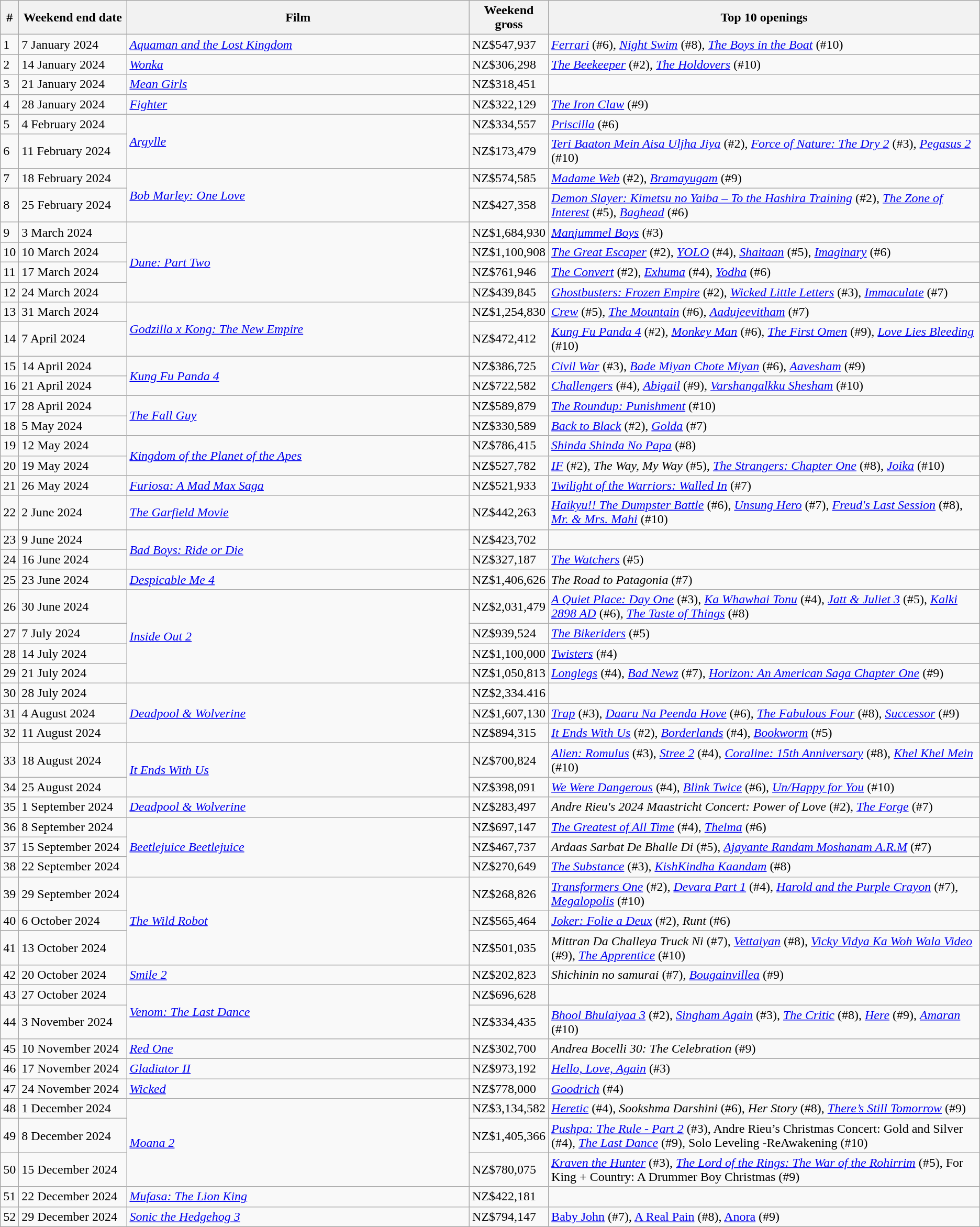<table class="wikitable sortable">
<tr>
<th abbr="Week">#</th>
<th abbr="Date" style="width:130px">Weekend end date</th>
<th style="width:35%;">Film</th>
<th abbr="Gross">Weekend<br>gross</th>
<th>Top 10 openings</th>
</tr>
<tr>
<td>1</td>
<td>7 January 2024</td>
<td><em><a href='#'>Aquaman and the Lost Kingdom</a></em></td>
<td>NZ$547,937</td>
<td><em><a href='#'>Ferrari</a></em> (#6), <em><a href='#'>Night Swim</a></em> (#8), <em><a href='#'>The Boys in the Boat</a></em> (#10)</td>
</tr>
<tr>
<td>2</td>
<td>14 January 2024</td>
<td><em><a href='#'>Wonka</a></em></td>
<td>NZ$306,298</td>
<td><em><a href='#'>The Beekeeper</a></em> (#2), <em><a href='#'>The Holdovers</a></em> (#10)</td>
</tr>
<tr>
<td>3</td>
<td>21 January 2024</td>
<td><em><a href='#'>Mean Girls</a></em></td>
<td>NZ$318,451</td>
<td></td>
</tr>
<tr>
<td>4</td>
<td>28 January 2024</td>
<td><em><a href='#'>Fighter</a></em></td>
<td>NZ$322,129</td>
<td><em><a href='#'>The Iron Claw</a></em> (#9)</td>
</tr>
<tr>
<td>5</td>
<td>4 February 2024</td>
<td rowspan="2"><em><a href='#'>Argylle</a></em></td>
<td>NZ$334,557</td>
<td><em><a href='#'>Priscilla</a></em> (#6)</td>
</tr>
<tr>
<td>6</td>
<td>11 February 2024</td>
<td>NZ$173,479</td>
<td><em><a href='#'>Teri Baaton Mein Aisa Uljha Jiya</a></em> (#2), <em><a href='#'>Force of Nature: The Dry 2</a></em> (#3), <em><a href='#'>Pegasus 2</a></em> (#10)</td>
</tr>
<tr>
<td>7</td>
<td>18 February 2024</td>
<td rowspan="2"><em><a href='#'>Bob Marley: One Love</a></em></td>
<td>NZ$574,585</td>
<td><em><a href='#'>Madame Web</a></em> (#2), <em><a href='#'>Bramayugam</a></em> (#9)</td>
</tr>
<tr>
<td>8</td>
<td>25 February 2024</td>
<td>NZ$427,358</td>
<td><em><a href='#'>Demon Slayer: Kimetsu no Yaiba – To the Hashira Training</a></em> (#2), <em><a href='#'>The Zone of Interest</a></em> (#5), <em><a href='#'>Baghead</a></em> (#6)</td>
</tr>
<tr>
<td>9</td>
<td>3 March 2024</td>
<td rowspan="4"><em><a href='#'>Dune: Part Two</a></em></td>
<td>NZ$1,684,930</td>
<td><em><a href='#'>Manjummel Boys</a></em> (#3)</td>
</tr>
<tr>
<td>10</td>
<td>10 March 2024</td>
<td>NZ$1,100,908</td>
<td><em><a href='#'>The Great Escaper</a></em> (#2), <em><a href='#'>YOLO</a></em> (#4), <em><a href='#'>Shaitaan</a></em> (#5), <em><a href='#'>Imaginary</a></em> (#6)</td>
</tr>
<tr>
<td>11</td>
<td>17 March 2024</td>
<td>NZ$761,946</td>
<td><em><a href='#'>The Convert</a></em> (#2), <em><a href='#'>Exhuma</a></em> (#4), <em><a href='#'>Yodha</a></em> (#6)</td>
</tr>
<tr>
<td>12</td>
<td>24 March 2024</td>
<td>NZ$439,845</td>
<td><em><a href='#'>Ghostbusters: Frozen Empire</a></em> (#2), <em><a href='#'>Wicked Little Letters</a></em> (#3), <em><a href='#'>Immaculate</a></em> (#7)</td>
</tr>
<tr>
<td>13</td>
<td>31 March 2024</td>
<td rowspan="2"><em><a href='#'>Godzilla x Kong: The New Empire</a></em></td>
<td>NZ$1,254,830</td>
<td><em><a href='#'>Crew</a></em> (#5), <em><a href='#'>The Mountain</a></em> (#6), <em><a href='#'>Aadujeevitham</a></em> (#7)</td>
</tr>
<tr>
<td>14</td>
<td>7 April 2024</td>
<td>NZ$472,412</td>
<td><em><a href='#'>Kung Fu Panda 4</a></em> (#2), <em><a href='#'>Monkey Man</a></em> (#6), <em><a href='#'>The First Omen</a></em> (#9), <em><a href='#'>Love Lies Bleeding</a></em> (#10)</td>
</tr>
<tr>
<td>15</td>
<td>14 April 2024</td>
<td rowspan="2"><em><a href='#'>Kung Fu Panda 4</a></em></td>
<td>NZ$386,725</td>
<td><em><a href='#'>Civil War</a></em> (#3), <em><a href='#'>Bade Miyan Chote Miyan</a></em> (#6), <em><a href='#'>Aavesham</a></em> (#9)</td>
</tr>
<tr>
<td>16</td>
<td>21 April 2024</td>
<td>NZ$722,582</td>
<td><em><a href='#'>Challengers</a></em> (#4), <em><a href='#'>Abigail</a></em> (#9), <em><a href='#'>Varshangalkku Shesham</a></em> (#10)</td>
</tr>
<tr>
<td>17</td>
<td>28 April 2024</td>
<td rowspan="2"><em><a href='#'>The Fall Guy</a></em></td>
<td>NZ$589,879</td>
<td><em><a href='#'>The Roundup: Punishment</a></em> (#10)</td>
</tr>
<tr>
<td>18</td>
<td>5 May 2024</td>
<td>NZ$330,589</td>
<td><em><a href='#'>Back to Black</a></em> (#2), <em><a href='#'>Golda</a></em> (#7)</td>
</tr>
<tr>
<td>19</td>
<td>12 May 2024</td>
<td rowspan="2"><em><a href='#'>Kingdom of the Planet of the Apes</a></em></td>
<td>NZ$786,415</td>
<td><em><a href='#'>Shinda Shinda No Papa</a></em> (#8)</td>
</tr>
<tr>
<td>20</td>
<td>19 May 2024</td>
<td>NZ$527,782</td>
<td><em><a href='#'>IF</a></em> (#2), <em>The Way, My Way</em> (#5), <em><a href='#'>The Strangers: Chapter One</a></em> (#8), <em><a href='#'>Joika</a></em> (#10)</td>
</tr>
<tr>
<td>21</td>
<td>26 May 2024</td>
<td><em><a href='#'>Furiosa: A Mad Max Saga</a></em></td>
<td>NZ$521,933</td>
<td><em><a href='#'>Twilight of the Warriors: Walled In</a></em> (#7)</td>
</tr>
<tr>
<td>22</td>
<td>2 June 2024</td>
<td><em><a href='#'>The Garfield Movie</a></em></td>
<td>NZ$442,263</td>
<td><em><a href='#'>Haikyu!! The Dumpster Battle</a></em> (#6), <em><a href='#'>Unsung Hero</a></em> (#7), <em><a href='#'>Freud's Last Session</a></em> (#8), <em><a href='#'>Mr. & Mrs. Mahi</a></em> (#10)</td>
</tr>
<tr>
<td>23</td>
<td>9 June 2024</td>
<td rowspan="2"><em><a href='#'>Bad Boys: Ride or Die</a></em></td>
<td>NZ$423,702</td>
<td></td>
</tr>
<tr>
<td>24</td>
<td>16 June 2024</td>
<td>NZ$327,187</td>
<td><em><a href='#'>The Watchers</a></em> (#5)</td>
</tr>
<tr>
<td>25</td>
<td>23 June 2024</td>
<td><em><a href='#'>Despicable Me 4</a></em></td>
<td>NZ$1,406,626</td>
<td><em>The Road to Patagonia</em> (#7)</td>
</tr>
<tr>
<td>26</td>
<td>30 June 2024</td>
<td rowspan="4"><em><a href='#'>Inside Out 2</a></em></td>
<td>NZ$2,031,479</td>
<td><em><a href='#'>A Quiet Place: Day One</a></em> (#3), <em><a href='#'>Ka Whawhai Tonu</a></em> (#4), <em><a href='#'>Jatt & Juliet 3</a></em> (#5), <em><a href='#'>Kalki 2898 AD</a></em> (#6), <em><a href='#'>The Taste of Things</a></em> (#8)</td>
</tr>
<tr>
<td>27</td>
<td>7 July 2024</td>
<td>NZ$939,524</td>
<td><em><a href='#'>The Bikeriders</a></em> (#5)</td>
</tr>
<tr>
<td>28</td>
<td>14 July 2024</td>
<td>NZ$1,100,000</td>
<td><em><a href='#'>Twisters</a></em> (#4)</td>
</tr>
<tr>
<td>29</td>
<td>21 July 2024</td>
<td>NZ$1,050,813</td>
<td><em><a href='#'>Longlegs</a></em> (#4), <em><a href='#'>Bad Newz</a></em> (#7), <em><a href='#'>Horizon: An American Saga Chapter One</a></em> (#9)</td>
</tr>
<tr>
<td>30</td>
<td>28 July 2024</td>
<td rowspan="3"><em><a href='#'>Deadpool & Wolverine</a></em></td>
<td>NZ$2,334.416</td>
<td></td>
</tr>
<tr>
<td>31</td>
<td>4 August 2024</td>
<td>NZ$1,607,130</td>
<td><em><a href='#'>Trap</a></em> (#3), <em><a href='#'>Daaru Na Peenda Hove</a></em> (#6), <em><a href='#'>The Fabulous Four</a></em> (#8), <em><a href='#'>Successor</a></em> (#9)</td>
</tr>
<tr>
<td>32</td>
<td>11 August 2024</td>
<td>NZ$894,315</td>
<td><a href='#'><em>It Ends With Us</em></a> (#2), <em><a href='#'>Borderlands</a></em> (#4), <em><a href='#'>Bookworm</a></em> (#5)</td>
</tr>
<tr>
<td>33</td>
<td>18 August 2024</td>
<td rowspan="2"><em><a href='#'>It Ends With Us</a></em></td>
<td>NZ$700,824</td>
<td><em><a href='#'>Alien: Romulus</a></em> (#3), <em><a href='#'>Stree 2</a></em> (#4), <em><a href='#'>Coraline: 15th Anniversary</a></em> (#8), <em><a href='#'>Khel Khel Mein</a></em> (#10)</td>
</tr>
<tr>
<td>34</td>
<td>25 August 2024</td>
<td>NZ$398,091</td>
<td><em><a href='#'>We Were Dangerous</a></em> (#4), <em><a href='#'>Blink Twice</a></em> (#6), <em><a href='#'>Un/Happy for You</a></em> (#10)</td>
</tr>
<tr>
<td>35</td>
<td>1 September 2024</td>
<td><em><a href='#'>Deadpool & Wolverine</a></em></td>
<td>NZ$283,497</td>
<td><em>Andre Rieu's 2024 Maastricht Concert: Power of Love</em> (#2), <em><a href='#'>The Forge</a></em> (#7)</td>
</tr>
<tr>
<td>36</td>
<td>8 September 2024</td>
<td rowspan="3"><em><a href='#'>Beetlejuice Beetlejuice</a></em></td>
<td>NZ$697,147</td>
<td><em><a href='#'>The Greatest of All Time</a></em> (#4), <em><a href='#'>Thelma</a></em> (#6)</td>
</tr>
<tr>
<td>37</td>
<td>15 September 2024</td>
<td>NZ$467,737</td>
<td><em>Ardaas Sarbat De Bhalle Di</em> (#5), <em><a href='#'>Ajayante Randam Moshanam A.R.M</a></em> (#7)</td>
</tr>
<tr>
<td>38</td>
<td>22 September 2024</td>
<td>NZ$270,649</td>
<td><em><a href='#'>The Substance</a></em> (#3), <em><a href='#'>KishKindha Kaandam</a></em> (#8)</td>
</tr>
<tr>
<td>39</td>
<td>29 September 2024</td>
<td rowspan="3"><em><a href='#'>The Wild Robot</a></em></td>
<td>NZ$268,826</td>
<td><em><a href='#'>Transformers One</a></em> (#2), <em><a href='#'>Devara Part 1</a></em> (#4), <em><a href='#'>Harold and the Purple Crayon</a></em> (#7), <em><a href='#'>Megalopolis</a></em> (#10)</td>
</tr>
<tr>
<td>40</td>
<td>6 October 2024</td>
<td>NZ$565,464</td>
<td><em><a href='#'>Joker: Folie a Deux</a></em> (#2), <em>Runt</em> (#6)</td>
</tr>
<tr>
<td>41</td>
<td>13 October 2024</td>
<td>NZ$501,035</td>
<td><em>Mittran Da Challeya Truck Ni</em> (#7), <em><a href='#'>Vettaiyan</a></em> (#8), <em><a href='#'>Vicky Vidya Ka Woh Wala Video</a></em> (#9), <em><a href='#'>The Apprentice</a></em> (#10)</td>
</tr>
<tr>
<td>42</td>
<td>20 October 2024</td>
<td><em><a href='#'>Smile 2</a></em></td>
<td>NZ$202,823</td>
<td><em>Shichinin no samurai</em> (#7), <em><a href='#'>Bougainvillea</a></em> (#9)</td>
</tr>
<tr>
<td>43</td>
<td>27 October 2024</td>
<td rowspan="2"><em><a href='#'>Venom: The Last Dance</a></em></td>
<td>NZ$696,628</td>
<td></td>
</tr>
<tr>
<td>44</td>
<td>3 November 2024</td>
<td>NZ$334,435</td>
<td><em><a href='#'>Bhool Bhulaiyaa 3</a></em> (#2), <em><a href='#'>Singham Again</a></em> (#3), <em><a href='#'>The Critic</a></em> (#8), <em><a href='#'>Here</a></em> (#9), <em><a href='#'>Amaran</a></em> (#10)</td>
</tr>
<tr>
<td>45</td>
<td>10 November 2024</td>
<td><em><a href='#'>Red One</a></em></td>
<td>NZ$302,700</td>
<td><em>Andrea Bocelli 30: The Celebration</em> (#9)</td>
</tr>
<tr>
<td>46</td>
<td>17 November 2024</td>
<td><em><a href='#'>Gladiator II</a></em></td>
<td>NZ$973,192</td>
<td><em><a href='#'>Hello, Love, Again</a></em> (#3)</td>
</tr>
<tr>
<td>47</td>
<td>24 November 2024</td>
<td><em><a href='#'>Wicked</a></em></td>
<td>NZ$778,000</td>
<td><em><a href='#'>Goodrich</a></em> (#4)</td>
</tr>
<tr>
<td>48</td>
<td>1 December 2024</td>
<td rowspan="3"><em><a href='#'>Moana 2</a></em></td>
<td>NZ$3,134,582</td>
<td><em><a href='#'>Heretic</a></em> (#4), <em>Sookshma Darshini</em> (#6), <em>Her Story</em> (#8), <em><a href='#'>There’s Still Tomorrow</a></em> (#9)</td>
</tr>
<tr>
<td>49</td>
<td>8 December 2024</td>
<td>NZ$1,405,366</td>
<td><em><a href='#'>Pushpa: The Rule - Part 2</a></em> (#3), Andre Rieu’s Christmas Concert: Gold and Silver (#4), <em><a href='#'>The Last Dance</a></em> (#9), Solo Leveling -ReAwakening (#10)</td>
</tr>
<tr>
<td>50</td>
<td>15 December 2024</td>
<td>NZ$780,075</td>
<td><em><a href='#'>Kraven the Hunter</a></em> (#3), <em><a href='#'>The Lord of the Rings: The War of the Rohirrim</a></em> (#5), For King + Country: A Drummer Boy Christmas (#9)</td>
</tr>
<tr>
<td>51</td>
<td>22 December 2024</td>
<td><em><a href='#'>Mufasa: The Lion King</a></em></td>
<td>NZ$422,181</td>
</tr>
<tr>
<td>52</td>
<td>29 December 2024</td>
<td><em><a href='#'>Sonic the Hedgehog 3</a></em></td>
<td>NZ$794,147</td>
<td><a href='#'>Baby John</a> (#7), <a href='#'>A Real Pain</a> (#8), <a href='#'>Anora</a> (#9)</td>
</tr>
</table>
